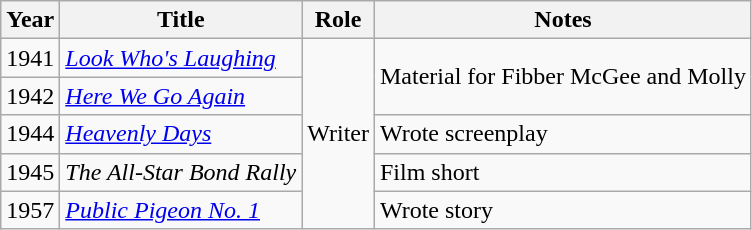<table class="wikitable sortable">
<tr>
<th>Year</th>
<th>Title</th>
<th>Role</th>
<th class= "unsortable">Notes</th>
</tr>
<tr>
<td>1941</td>
<td><em><a href='#'>Look Who's Laughing</a></em></td>
<td rowspan="5">Writer</td>
<td rowspan="2">Material for Fibber McGee and Molly</td>
</tr>
<tr>
<td>1942</td>
<td><em><a href='#'>Here We Go Again</a></em></td>
</tr>
<tr>
<td>1944</td>
<td><em><a href='#'>Heavenly Days</a></em></td>
<td>Wrote screenplay</td>
</tr>
<tr>
<td>1945</td>
<td><em>The All-Star Bond Rally</em></td>
<td>Film short</td>
</tr>
<tr>
<td>1957</td>
<td><em><a href='#'>Public Pigeon No. 1</a></em></td>
<td>Wrote story</td>
</tr>
</table>
